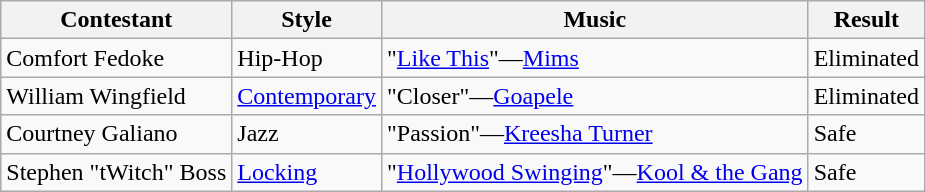<table class="wikitable">
<tr>
<th>Contestant</th>
<th>Style</th>
<th>Music</th>
<th>Result</th>
</tr>
<tr>
<td>Comfort Fedoke</td>
<td>Hip-Hop</td>
<td>"<a href='#'>Like This</a>"—<a href='#'>Mims</a></td>
<td>Eliminated</td>
</tr>
<tr>
<td>William Wingfield</td>
<td><a href='#'>Contemporary</a></td>
<td>"Closer"—<a href='#'>Goapele</a></td>
<td>Eliminated</td>
</tr>
<tr>
<td>Courtney Galiano</td>
<td>Jazz</td>
<td>"Passion"—<a href='#'>Kreesha Turner</a></td>
<td>Safe</td>
</tr>
<tr>
<td>Stephen "tWitch" Boss</td>
<td><a href='#'>Locking</a></td>
<td>"<a href='#'>Hollywood Swinging</a>"—<a href='#'>Kool & the Gang</a></td>
<td>Safe</td>
</tr>
</table>
